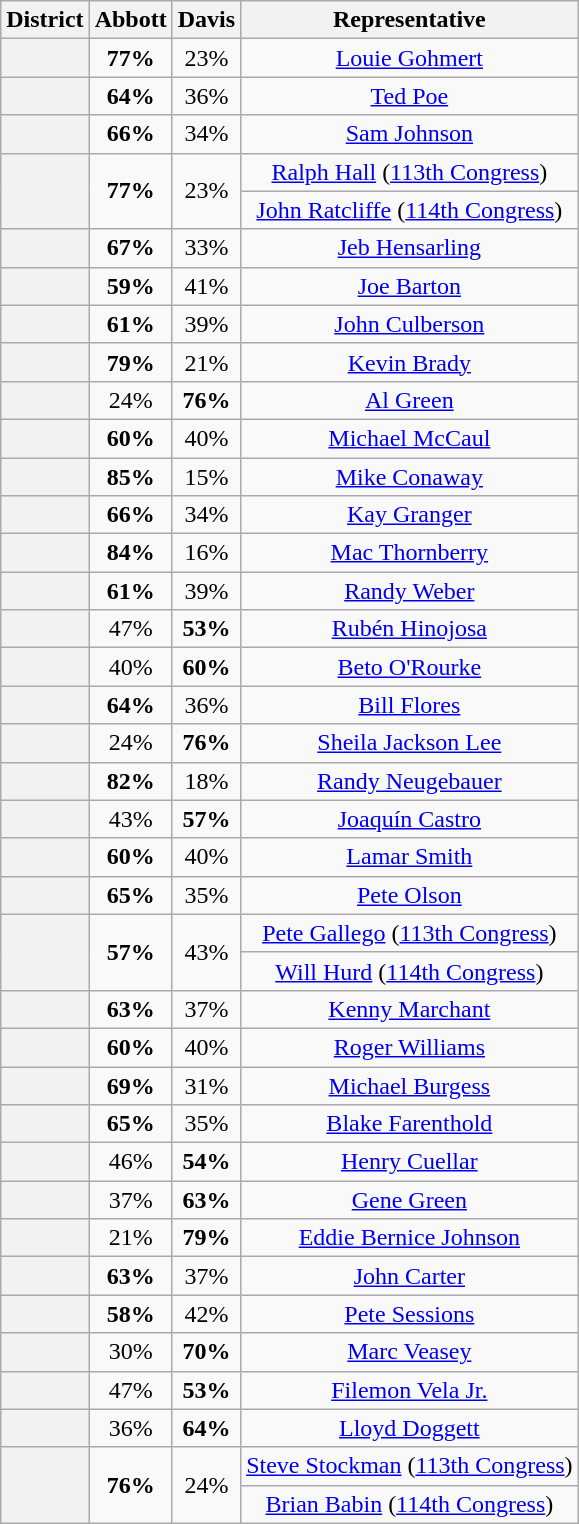<table class="wikitable sortable">
<tr>
<th>District</th>
<th>Abbott</th>
<th>Davis</th>
<th>Representative</th>
</tr>
<tr align=center>
<th></th>
<td><strong>77%</strong></td>
<td>23%</td>
<td><a href='#'>Louie Gohmert</a></td>
</tr>
<tr align=center>
<th></th>
<td><strong>64%</strong></td>
<td>36%</td>
<td><a href='#'>Ted Poe</a></td>
</tr>
<tr align=center>
<th></th>
<td><strong>66%</strong></td>
<td>34%</td>
<td><a href='#'>Sam Johnson</a></td>
</tr>
<tr align=center>
<th rowspan=2 ></th>
<td rowspan=2><strong>77%</strong></td>
<td rowspan=2>23%</td>
<td><a href='#'>Ralph Hall</a> (<a href='#'>113th Congress</a>)</td>
</tr>
<tr align=center>
<td><a href='#'>John Ratcliffe</a> (<a href='#'>114th Congress</a>)</td>
</tr>
<tr align=center>
<th></th>
<td><strong>67%</strong></td>
<td>33%</td>
<td><a href='#'>Jeb Hensarling</a></td>
</tr>
<tr align=center>
<th></th>
<td><strong>59%</strong></td>
<td>41%</td>
<td><a href='#'>Joe Barton</a></td>
</tr>
<tr align=center>
<th></th>
<td><strong>61%</strong></td>
<td>39%</td>
<td><a href='#'>John Culberson</a></td>
</tr>
<tr align=center>
<th></th>
<td><strong>79%</strong></td>
<td>21%</td>
<td><a href='#'>Kevin Brady</a></td>
</tr>
<tr align=center>
<th></th>
<td>24%</td>
<td><strong>76%</strong></td>
<td><a href='#'>Al Green</a></td>
</tr>
<tr align=center>
<th></th>
<td><strong>60%</strong></td>
<td>40%</td>
<td><a href='#'>Michael McCaul</a></td>
</tr>
<tr align=center>
<th></th>
<td><strong>85%</strong></td>
<td>15%</td>
<td><a href='#'>Mike Conaway</a></td>
</tr>
<tr align=center>
<th></th>
<td><strong>66%</strong></td>
<td>34%</td>
<td><a href='#'>Kay Granger</a></td>
</tr>
<tr align=center>
<th></th>
<td><strong>84%</strong></td>
<td>16%</td>
<td><a href='#'>Mac Thornberry</a></td>
</tr>
<tr align=center>
<th></th>
<td><strong>61%</strong></td>
<td>39%</td>
<td><a href='#'>Randy Weber</a></td>
</tr>
<tr align=center>
<th></th>
<td>47%</td>
<td><strong>53%</strong></td>
<td><a href='#'>Rubén Hinojosa</a></td>
</tr>
<tr align=center>
<th></th>
<td>40%</td>
<td><strong>60%</strong></td>
<td><a href='#'>Beto O'Rourke</a></td>
</tr>
<tr align=center>
<th></th>
<td><strong>64%</strong></td>
<td>36%</td>
<td><a href='#'>Bill Flores</a></td>
</tr>
<tr align=center>
<th></th>
<td>24%</td>
<td><strong>76%</strong></td>
<td><a href='#'>Sheila Jackson Lee</a></td>
</tr>
<tr align=center>
<th></th>
<td><strong>82%</strong></td>
<td>18%</td>
<td><a href='#'>Randy Neugebauer</a></td>
</tr>
<tr align=center>
<th></th>
<td>43%</td>
<td><strong>57%</strong></td>
<td><a href='#'>Joaquín Castro</a></td>
</tr>
<tr align=center>
<th></th>
<td><strong>60%</strong></td>
<td>40%</td>
<td><a href='#'>Lamar Smith</a></td>
</tr>
<tr align=center>
<th></th>
<td><strong>65%</strong></td>
<td>35%</td>
<td><a href='#'>Pete Olson</a></td>
</tr>
<tr align=center>
<th rowspan=2 ></th>
<td rowspan=2><strong>57%</strong></td>
<td rowspan=2>43%</td>
<td><a href='#'>Pete Gallego</a> (<a href='#'>113th Congress</a>)</td>
</tr>
<tr align=center>
<td><a href='#'>Will Hurd</a> (<a href='#'>114th Congress</a>)</td>
</tr>
<tr align=center>
<th></th>
<td><strong>63%</strong></td>
<td>37%</td>
<td><a href='#'>Kenny Marchant</a></td>
</tr>
<tr align=center>
<th></th>
<td><strong>60%</strong></td>
<td>40%</td>
<td><a href='#'>Roger Williams</a></td>
</tr>
<tr align=center>
<th></th>
<td><strong>69%</strong></td>
<td>31%</td>
<td><a href='#'>Michael Burgess</a></td>
</tr>
<tr align=center>
<th></th>
<td><strong>65%</strong></td>
<td>35%</td>
<td><a href='#'>Blake Farenthold</a></td>
</tr>
<tr align=center>
<th></th>
<td>46%</td>
<td><strong>54%</strong></td>
<td><a href='#'>Henry Cuellar</a></td>
</tr>
<tr align=center>
<th></th>
<td>37%</td>
<td><strong>63%</strong></td>
<td><a href='#'>Gene Green</a></td>
</tr>
<tr align=center>
<th></th>
<td>21%</td>
<td><strong>79%</strong></td>
<td><a href='#'>Eddie Bernice Johnson</a></td>
</tr>
<tr align=center>
<th></th>
<td><strong>63%</strong></td>
<td>37%</td>
<td><a href='#'>John Carter</a></td>
</tr>
<tr align=center>
<th></th>
<td><strong>58%</strong></td>
<td>42%</td>
<td><a href='#'>Pete Sessions</a></td>
</tr>
<tr align=center>
<th></th>
<td>30%</td>
<td><strong>70%</strong></td>
<td><a href='#'>Marc Veasey</a></td>
</tr>
<tr align=center>
<th></th>
<td>47%</td>
<td><strong>53%</strong></td>
<td><a href='#'>Filemon Vela Jr.</a></td>
</tr>
<tr align=center>
<th></th>
<td>36%</td>
<td><strong>64%</strong></td>
<td><a href='#'>Lloyd Doggett</a></td>
</tr>
<tr align=center>
<th rowspan=2 ></th>
<td rowspan=2><strong>76%</strong></td>
<td rowspan=2>24%</td>
<td><a href='#'>Steve Stockman</a> (<a href='#'>113th Congress</a>)</td>
</tr>
<tr align=center>
<td><a href='#'>Brian Babin</a> (<a href='#'>114th Congress</a>)</td>
</tr>
</table>
